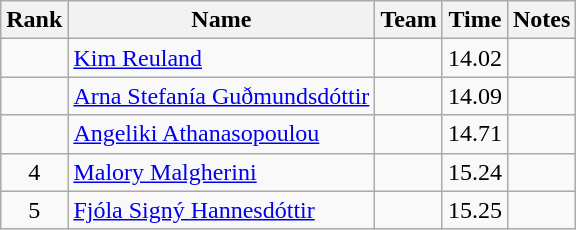<table class="wikitable sortable" style="text-align:center">
<tr>
<th>Rank</th>
<th>Name</th>
<th>Team</th>
<th>Time</th>
<th>Notes</th>
</tr>
<tr>
<td></td>
<td align="left"><a href='#'>Kim Reuland</a></td>
<td align=left></td>
<td>14.02</td>
<td></td>
</tr>
<tr>
<td></td>
<td align="left"><a href='#'>Arna Stefanía Guðmundsdóttir</a></td>
<td align=left></td>
<td>14.09</td>
<td></td>
</tr>
<tr>
<td></td>
<td align="left"><a href='#'>Angeliki Athanasopoulou</a></td>
<td align=left></td>
<td>14.71</td>
<td></td>
</tr>
<tr>
<td>4</td>
<td align="left"><a href='#'>Malory Malgherini</a></td>
<td align=left></td>
<td>15.24</td>
<td></td>
</tr>
<tr>
<td>5</td>
<td align="left"><a href='#'>Fjóla Signý Hannesdóttir</a></td>
<td align=left></td>
<td>15.25</td>
<td></td>
</tr>
</table>
